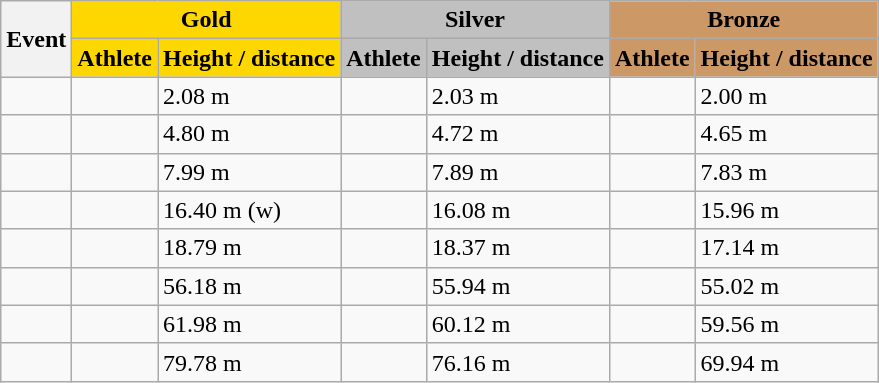<table class="wikitable">
<tr>
<th scope="col" rowspan=2>Event</th>
<th scope="colgroup" colspan=2 style="background: gold;">Gold</th>
<th scope="colgroup" colspan=2 style="background: silver;">Silver</th>
<th scope="colgroup" colspan=2 style="background: #cc9966;">Bronze</th>
</tr>
<tr>
<th scope="col" style="background-color:gold;">Athlete</th>
<th scope="col" style="background-color:gold;">Height / distance</th>
<th scope="col" style="background-color:silver;">Athlete</th>
<th scope="col" style="background-color:silver;">Height / distance</th>
<th scope="col" style="background-color:#cc9966;">Athlete</th>
<th scope="col" style="background-color:#cc9966;">Height / distance</th>
</tr>
<tr>
<td></td>
<td></td>
<td>2.08 m</td>
<td></td>
<td>2.03 m</td>
<td></td>
<td>2.00 m</td>
</tr>
<tr>
<td></td>
<td></td>
<td>4.80 m</td>
<td></td>
<td>4.72 m</td>
<td></td>
<td>4.65 m</td>
</tr>
<tr>
<td></td>
<td></td>
<td>7.99 m</td>
<td></td>
<td>7.89 m</td>
<td></td>
<td>7.83 m</td>
</tr>
<tr>
<td></td>
<td></td>
<td>16.40 m (w)</td>
<td></td>
<td>16.08 m</td>
<td></td>
<td>15.96 m</td>
</tr>
<tr>
<td></td>
<td></td>
<td>18.79 m</td>
<td></td>
<td>18.37 m</td>
<td></td>
<td>17.14 m</td>
</tr>
<tr>
<td></td>
<td></td>
<td>56.18 m</td>
<td></td>
<td>55.94 m</td>
<td></td>
<td>55.02 m</td>
</tr>
<tr>
<td></td>
<td></td>
<td>61.98 m</td>
<td></td>
<td>60.12 m</td>
<td></td>
<td>59.56 m</td>
</tr>
<tr>
<td></td>
<td></td>
<td>79.78 m</td>
<td></td>
<td>76.16 m</td>
<td></td>
<td>69.94 m</td>
</tr>
</table>
